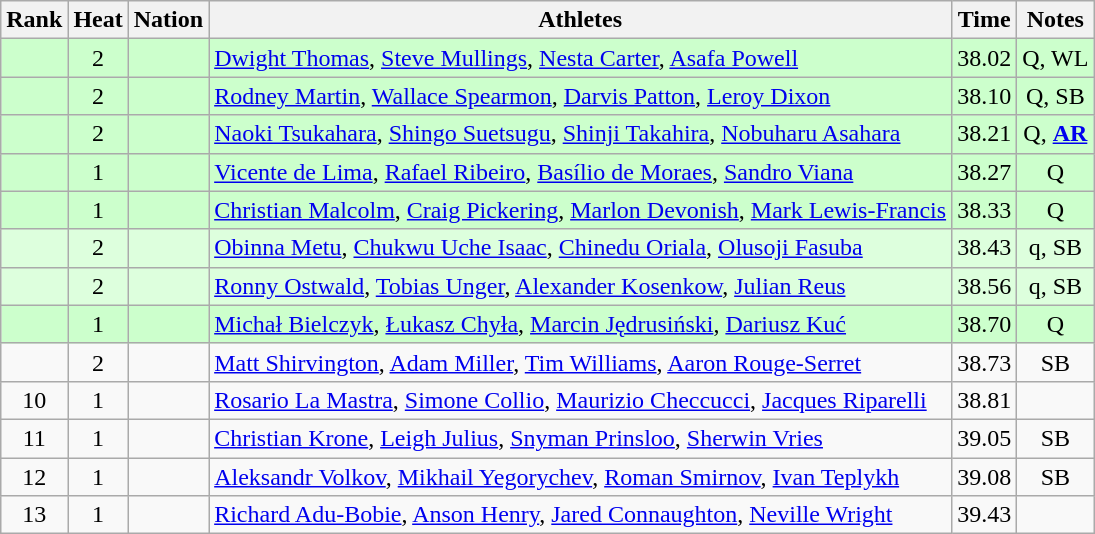<table class="wikitable sortable" style="text-align:center">
<tr>
<th>Rank</th>
<th>Heat</th>
<th>Nation</th>
<th>Athletes</th>
<th>Time</th>
<th>Notes</th>
</tr>
<tr bgcolor=ccffcc>
<td></td>
<td>2</td>
<td align=left></td>
<td align=left><a href='#'>Dwight Thomas</a>, <a href='#'>Steve Mullings</a>, <a href='#'>Nesta Carter</a>, <a href='#'>Asafa Powell</a></td>
<td>38.02</td>
<td>Q, WL</td>
</tr>
<tr bgcolor=ccffcc>
<td></td>
<td>2</td>
<td align=left></td>
<td align=left><a href='#'>Rodney Martin</a>, <a href='#'>Wallace Spearmon</a>, <a href='#'>Darvis Patton</a>, <a href='#'>Leroy Dixon</a></td>
<td>38.10</td>
<td>Q, SB</td>
</tr>
<tr bgcolor=ccffcc>
<td></td>
<td>2</td>
<td align=left></td>
<td align=left><a href='#'>Naoki Tsukahara</a>, <a href='#'>Shingo Suetsugu</a>, <a href='#'>Shinji Takahira</a>, <a href='#'>Nobuharu Asahara</a></td>
<td>38.21</td>
<td>Q, <strong><a href='#'>AR</a></strong></td>
</tr>
<tr bgcolor=ccffcc>
<td></td>
<td>1</td>
<td align=left></td>
<td align=left><a href='#'>Vicente de Lima</a>, <a href='#'>Rafael Ribeiro</a>, <a href='#'>Basílio de Moraes</a>, <a href='#'>Sandro Viana</a></td>
<td>38.27</td>
<td>Q</td>
</tr>
<tr bgcolor=ccffcc>
<td></td>
<td>1</td>
<td align=left></td>
<td align=left><a href='#'>Christian Malcolm</a>, <a href='#'>Craig Pickering</a>, <a href='#'>Marlon Devonish</a>, <a href='#'>Mark Lewis-Francis</a></td>
<td>38.33</td>
<td>Q</td>
</tr>
<tr bgcolor=ddffdd>
<td></td>
<td>2</td>
<td align=left></td>
<td align=left><a href='#'>Obinna Metu</a>, <a href='#'>Chukwu Uche Isaac</a>, <a href='#'>Chinedu Oriala</a>, <a href='#'>Olusoji Fasuba</a></td>
<td>38.43</td>
<td>q, SB</td>
</tr>
<tr bgcolor=ddffdd>
<td></td>
<td>2</td>
<td align=left></td>
<td align=left><a href='#'>Ronny Ostwald</a>, <a href='#'>Tobias Unger</a>, <a href='#'>Alexander Kosenkow</a>, <a href='#'>Julian Reus</a></td>
<td>38.56</td>
<td>q, SB</td>
</tr>
<tr bgcolor=ccffcc>
<td></td>
<td>1</td>
<td align=left></td>
<td align=left><a href='#'>Michał Bielczyk</a>, <a href='#'>Łukasz Chyła</a>, <a href='#'>Marcin Jędrusiński</a>, <a href='#'>Dariusz Kuć</a></td>
<td>38.70</td>
<td>Q</td>
</tr>
<tr>
<td></td>
<td>2</td>
<td align=left></td>
<td align=left><a href='#'>Matt Shirvington</a>, <a href='#'>Adam Miller</a>, <a href='#'>Tim Williams</a>, <a href='#'>Aaron Rouge-Serret</a></td>
<td>38.73</td>
<td>SB</td>
</tr>
<tr>
<td>10</td>
<td>1</td>
<td align=left></td>
<td align=left><a href='#'>Rosario La Mastra</a>, <a href='#'>Simone Collio</a>, <a href='#'>Maurizio Checcucci</a>, <a href='#'>Jacques Riparelli</a></td>
<td>38.81</td>
<td></td>
</tr>
<tr>
<td>11</td>
<td>1</td>
<td align=left></td>
<td align=left><a href='#'>Christian Krone</a>, <a href='#'>Leigh Julius</a>, <a href='#'>Snyman Prinsloo</a>, <a href='#'>Sherwin Vries</a></td>
<td>39.05</td>
<td>SB</td>
</tr>
<tr>
<td>12</td>
<td>1</td>
<td align=left></td>
<td align=left><a href='#'>Aleksandr Volkov</a>, <a href='#'>Mikhail Yegorychev</a>, <a href='#'>Roman Smirnov</a>, <a href='#'>Ivan Teplykh</a></td>
<td>39.08</td>
<td>SB</td>
</tr>
<tr>
<td>13</td>
<td>1</td>
<td align=left></td>
<td align=left><a href='#'>Richard Adu-Bobie</a>, <a href='#'>Anson Henry</a>, <a href='#'>Jared Connaughton</a>, <a href='#'>Neville Wright</a></td>
<td>39.43</td>
<td></td>
</tr>
</table>
